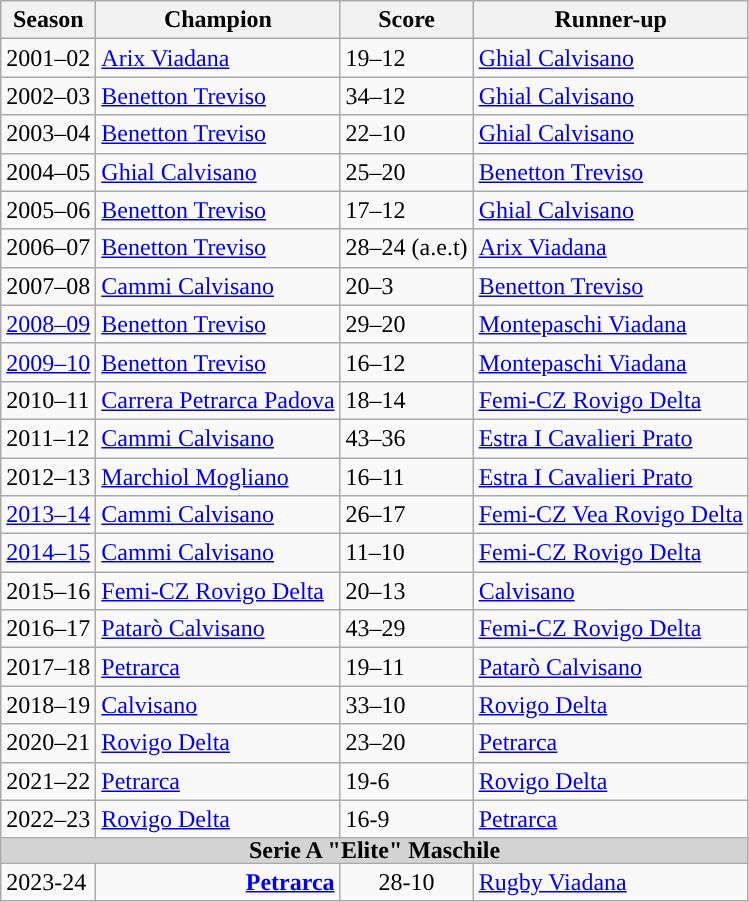<table class = "wikitable">
<tr>
<th>Season</th>
<th>Champion</th>
<th>Score</th>
<th>Runner-up</th>
</tr>
<tr>
<td>2001–02</td>
<td><a href='#'>Arix Viadana</a></td>
<td>19–12</td>
<td><a href='#'>Ghial Calvisano</a></td>
</tr>
<tr>
<td>2002–03</td>
<td><a href='#'>Benetton Treviso</a></td>
<td>34–12</td>
<td><a href='#'>Ghial Calvisano</a></td>
</tr>
<tr>
<td>2003–04</td>
<td><a href='#'>Benetton Treviso</a></td>
<td>22–10</td>
<td><a href='#'>Ghial Calvisano</a></td>
</tr>
<tr>
<td>2004–05</td>
<td><a href='#'>Ghial Calvisano</a></td>
<td>25–20</td>
<td><a href='#'>Benetton Treviso</a></td>
</tr>
<tr>
<td>2005–06</td>
<td><a href='#'>Benetton Treviso</a></td>
<td>17–12</td>
<td><a href='#'>Ghial Calvisano</a></td>
</tr>
<tr>
<td>2006–07</td>
<td><a href='#'>Benetton Treviso</a></td>
<td>28–24 (a.e.t)</td>
<td><a href='#'>Arix Viadana</a></td>
</tr>
<tr>
<td>2007–08</td>
<td><a href='#'>Cammi Calvisano</a></td>
<td>20–3</td>
<td><a href='#'>Benetton Treviso</a></td>
</tr>
<tr>
<td><a href='#'>2008–09</a></td>
<td><a href='#'>Benetton Treviso</a></td>
<td>29–20</td>
<td><a href='#'>Montepaschi Viadana</a></td>
</tr>
<tr>
<td><a href='#'>2009–10</a></td>
<td><a href='#'>Benetton Treviso</a></td>
<td>16–12</td>
<td><a href='#'>Montepaschi Viadana</a></td>
</tr>
<tr>
<td>2010–11</td>
<td><a href='#'>Carrera Petrarca Padova</a></td>
<td>18–14</td>
<td><a href='#'>Femi-CZ Rovigo Delta</a></td>
</tr>
<tr>
<td>2011–12</td>
<td><a href='#'>Cammi Calvisano</a></td>
<td>43–36</td>
<td><a href='#'>Estra I Cavalieri Prato</a></td>
</tr>
<tr>
<td>2012–13</td>
<td><a href='#'>Marchiol Mogliano</a></td>
<td>16–11</td>
<td><a href='#'>Estra I Cavalieri Prato</a></td>
</tr>
<tr>
<td><a href='#'>2013–14</a></td>
<td><a href='#'>Cammi Calvisano</a></td>
<td>26–17</td>
<td><a href='#'>Femi-CZ Vea Rovigo Delta</a></td>
</tr>
<tr>
<td><a href='#'>2014–15</a></td>
<td><a href='#'>Cammi Calvisano</a></td>
<td>11–10</td>
<td><a href='#'>Femi-CZ Rovigo Delta</a></td>
</tr>
<tr>
<td>2015–16</td>
<td><a href='#'>Femi-CZ Rovigo Delta</a></td>
<td>20–13</td>
<td><a href='#'>Calvisano</a></td>
</tr>
<tr>
<td>2016–17</td>
<td><a href='#'>Patarò Calvisano</a></td>
<td>43–29</td>
<td><a href='#'>Femi-CZ Rovigo Delta</a></td>
</tr>
<tr>
<td>2017–18</td>
<td><a href='#'>Petrarca</a></td>
<td>19–11</td>
<td><a href='#'>Patarò Calvisano</a></td>
</tr>
<tr>
<td>2018–19</td>
<td><a href='#'>Calvisano</a></td>
<td>33–10</td>
<td><a href='#'>Rovigo Delta</a></td>
</tr>
<tr>
<td>2020–21</td>
<td><a href='#'>Rovigo Delta</a></td>
<td>23–20</td>
<td><a href='#'>Petrarca</a></td>
</tr>
<tr>
<td>2021–22</td>
<td><a href='#'>Petrarca</a></td>
<td>19-6</td>
<td><a href='#'>Rovigo Delta</a></td>
</tr>
<tr>
<td>2022–23</td>
<td><a href='#'>Rovigo Delta</a></td>
<td>16-9</td>
<td><a href='#'>Petrarca</a></td>
</tr>
<tr bgcolor=lightgrey>
<td colspan=4 align=center style="line-height:9px;"><span><strong>Serie A "Elite" Maschile</strong></span></td>
</tr>
<tr>
<td>2023-24</td>
<td style="text-align:right;"><strong><a href='#'>Petrarca</a></strong></td>
<td style="text-align:center;">28-10</td>
<td style="text-align:left;"><a href='#'>Rugby Viadana</a></td>
</tr>
</table>
